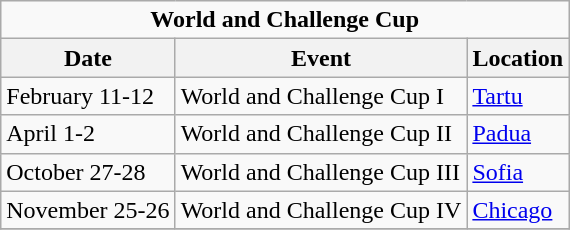<table class="wikitable">
<tr>
<td colspan="4" style="text-align:center;"><strong>World and Challenge Cup</strong></td>
</tr>
<tr>
<th>Date</th>
<th>Event</th>
<th>Location</th>
</tr>
<tr>
<td>February 11-12</td>
<td>World and Challenge Cup I</td>
<td>  <a href='#'>Tartu</a></td>
</tr>
<tr>
<td>April 1-2</td>
<td>World and Challenge Cup II</td>
<td>  <a href='#'>Padua</a></td>
</tr>
<tr>
<td>October 27-28</td>
<td>World and Challenge Cup III</td>
<td>  <a href='#'>Sofia</a></td>
</tr>
<tr>
<td>November 25-26</td>
<td>World and Challenge Cup IV</td>
<td>  <a href='#'>Chicago</a></td>
</tr>
<tr>
</tr>
</table>
